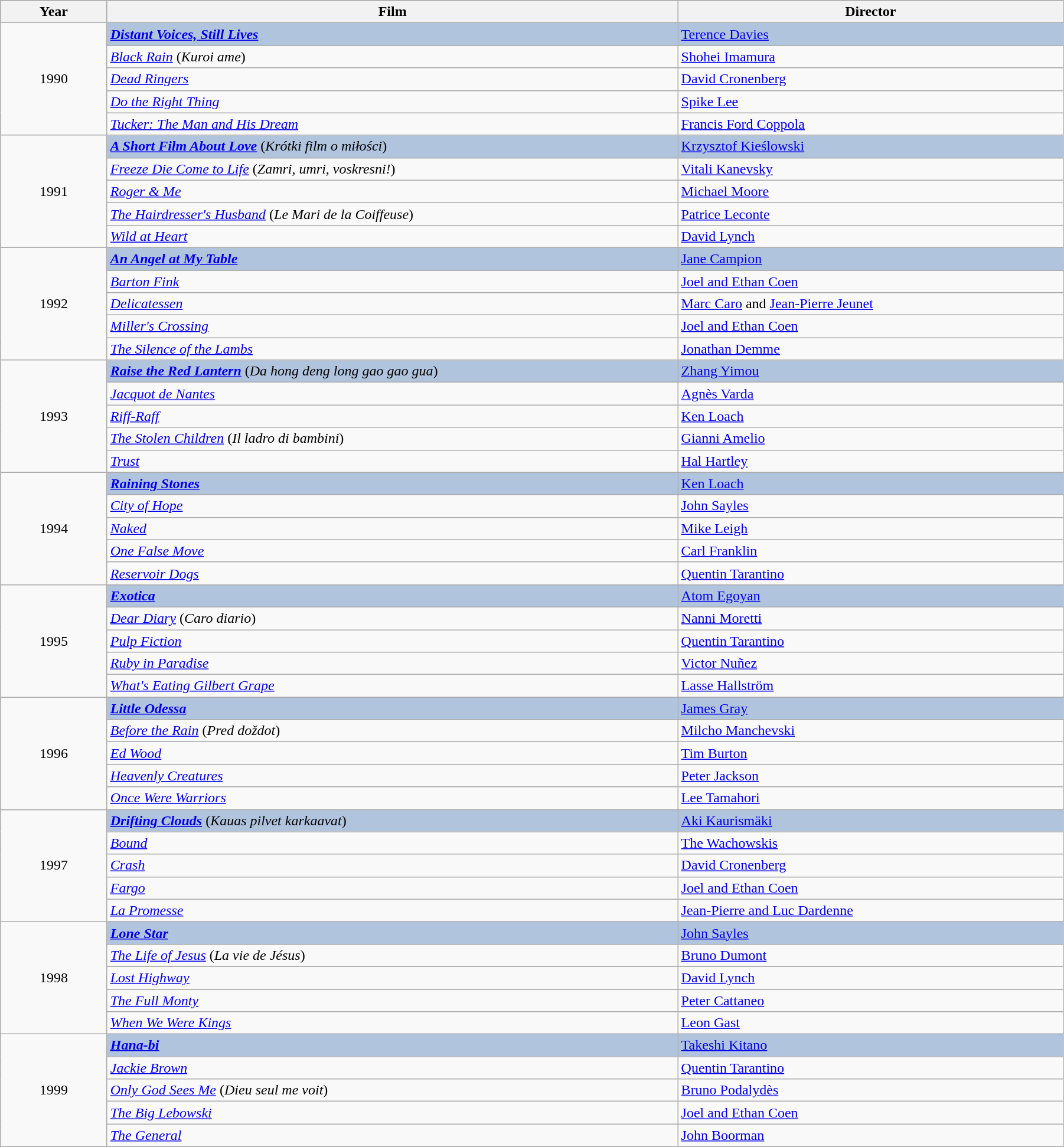<table class="wikitable" width="95%" cellpadding="5">
<tr bgcolor="#CCCCCC">
<th width="50">Year</th>
<th width="300">Film</th>
<th width="200">Director</th>
</tr>
<tr>
<td rowspan="5" style="text-align:center;">1990<br></td>
<td style="background:#B0C4DE;"><strong><em><a href='#'>Distant Voices, Still Lives</a></em></strong></td>
<td style="background:#B0C4DE;"><a href='#'>Terence Davies</a></td>
</tr>
<tr>
<td><em><a href='#'>Black Rain</a></em> (<em>Kuroi ame</em>)</td>
<td><a href='#'>Shohei Imamura</a></td>
</tr>
<tr>
<td><em><a href='#'>Dead Ringers</a></em></td>
<td><a href='#'>David Cronenberg</a></td>
</tr>
<tr>
<td><em><a href='#'>Do the Right Thing</a></em></td>
<td><a href='#'>Spike Lee</a></td>
</tr>
<tr>
<td><em><a href='#'>Tucker: The Man and His Dream</a></em></td>
<td><a href='#'>Francis Ford Coppola</a></td>
</tr>
<tr>
<td rowspan="5" style="text-align:center;">1991<br></td>
<td style="background:#B0C4DE;"><strong><em><a href='#'>A Short Film About Love</a></em></strong> (<em>Krótki film o miłości</em>)</td>
<td style="background:#B0C4DE;"><a href='#'>Krzysztof Kieślowski</a></td>
</tr>
<tr>
<td><em><a href='#'>Freeze Die Come to Life</a></em> (<em>Zamri, umri, voskresni!</em>)</td>
<td><a href='#'>Vitali Kanevsky</a></td>
</tr>
<tr>
<td><em><a href='#'>Roger & Me</a></em></td>
<td><a href='#'>Michael Moore</a></td>
</tr>
<tr>
<td><em><a href='#'>The Hairdresser's Husband</a></em> (<em>Le Mari de la Coiffeuse</em>)</td>
<td><a href='#'>Patrice Leconte</a></td>
</tr>
<tr>
<td><em><a href='#'>Wild at Heart</a></em></td>
<td><a href='#'>David Lynch</a></td>
</tr>
<tr>
<td rowspan="5" style="text-align:center;">1992<br></td>
<td style="background:#B0C4DE;"><strong><em><a href='#'>An Angel at My Table</a></em></strong></td>
<td style="background:#B0C4DE;"><a href='#'>Jane Campion</a></td>
</tr>
<tr>
<td><em><a href='#'>Barton Fink</a></em></td>
<td><a href='#'>Joel and Ethan Coen</a></td>
</tr>
<tr>
<td><em><a href='#'>Delicatessen</a></em></td>
<td><a href='#'>Marc Caro</a> and <a href='#'>Jean-Pierre Jeunet</a></td>
</tr>
<tr>
<td><em><a href='#'>Miller's Crossing</a></em></td>
<td><a href='#'>Joel and Ethan Coen</a></td>
</tr>
<tr>
<td><em><a href='#'>The Silence of the Lambs</a></em></td>
<td><a href='#'>Jonathan Demme</a></td>
</tr>
<tr>
<td rowspan="5" style="text-align:center;">1993<br></td>
<td style="background:#B0C4DE;"><strong><em><a href='#'>Raise the Red Lantern</a></em></strong> (<em>Da hong deng long gao gao gua</em>)</td>
<td style="background:#B0C4DE;"><a href='#'>Zhang Yimou</a></td>
</tr>
<tr>
<td><em><a href='#'>Jacquot de Nantes</a></em></td>
<td><a href='#'>Agnès Varda</a></td>
</tr>
<tr>
<td><em><a href='#'>Riff-Raff</a></em></td>
<td><a href='#'>Ken Loach</a></td>
</tr>
<tr>
<td><em><a href='#'>The Stolen Children</a></em> (<em>Il ladro di bambini</em>)</td>
<td><a href='#'>Gianni Amelio</a></td>
</tr>
<tr>
<td><em><a href='#'>Trust</a></em></td>
<td><a href='#'>Hal Hartley</a></td>
</tr>
<tr>
<td rowspan="5" style="text-align:center;">1994<br></td>
<td style="background:#B0C4DE;"><strong><em><a href='#'>Raining Stones</a></em></strong></td>
<td style="background:#B0C4DE;"><a href='#'>Ken Loach</a></td>
</tr>
<tr>
<td><em><a href='#'>City of Hope</a></em></td>
<td><a href='#'>John Sayles</a></td>
</tr>
<tr>
<td><em><a href='#'>Naked</a></em></td>
<td><a href='#'>Mike Leigh</a></td>
</tr>
<tr>
<td><em><a href='#'>One False Move</a></em></td>
<td><a href='#'>Carl Franklin</a></td>
</tr>
<tr>
<td><em><a href='#'>Reservoir Dogs</a></em></td>
<td><a href='#'>Quentin Tarantino</a></td>
</tr>
<tr>
<td rowspan="5" style="text-align:center;">1995<br></td>
<td style="background:#B0C4DE;"><strong><em><a href='#'>Exotica</a></em></strong></td>
<td style="background:#B0C4DE;"><a href='#'>Atom Egoyan</a></td>
</tr>
<tr>
<td><em><a href='#'>Dear Diary</a></em> (<em>Caro diario</em>)</td>
<td><a href='#'>Nanni Moretti</a></td>
</tr>
<tr>
<td><em><a href='#'>Pulp Fiction</a></em></td>
<td><a href='#'>Quentin Tarantino</a></td>
</tr>
<tr>
<td><em><a href='#'>Ruby in Paradise</a></em></td>
<td><a href='#'>Victor Nuñez</a></td>
</tr>
<tr>
<td><em><a href='#'>What's Eating Gilbert Grape</a></em></td>
<td><a href='#'>Lasse Hallström</a></td>
</tr>
<tr>
<td rowspan="5" style="text-align:center;">1996<br></td>
<td style="background:#B0C4DE;"><strong><em><a href='#'>Little Odessa</a></em></strong></td>
<td style="background:#B0C4DE;"><a href='#'>James Gray</a></td>
</tr>
<tr>
<td><em><a href='#'>Before the Rain</a></em> (<em>Pred doždot</em>)</td>
<td><a href='#'>Milcho Manchevski</a></td>
</tr>
<tr>
<td><em><a href='#'>Ed Wood</a></em></td>
<td><a href='#'>Tim Burton</a></td>
</tr>
<tr>
<td><em><a href='#'>Heavenly Creatures</a></em></td>
<td><a href='#'>Peter Jackson</a></td>
</tr>
<tr>
<td><em><a href='#'>Once Were Warriors</a></em></td>
<td><a href='#'>Lee Tamahori</a></td>
</tr>
<tr>
<td rowspan="5" style="text-align:center;">1997<br></td>
<td style="background:#B0C4DE;"><strong><em><a href='#'>Drifting Clouds</a></em></strong> (<em>Kauas pilvet karkaavat</em>)</td>
<td style="background:#B0C4DE;"><a href='#'>Aki Kaurismäki</a></td>
</tr>
<tr>
<td><em><a href='#'>Bound</a></em></td>
<td><a href='#'>The Wachowskis</a></td>
</tr>
<tr>
<td><em><a href='#'>Crash</a></em></td>
<td><a href='#'>David Cronenberg</a></td>
</tr>
<tr>
<td><em><a href='#'>Fargo</a></em></td>
<td><a href='#'>Joel and Ethan Coen</a></td>
</tr>
<tr>
<td><em><a href='#'>La Promesse</a></em></td>
<td><a href='#'>Jean-Pierre and Luc Dardenne</a></td>
</tr>
<tr>
<td rowspan="5" style="text-align:center;">1998<br></td>
<td style="background:#B0C4DE;"><strong><em><a href='#'>Lone Star</a></em></strong></td>
<td style="background:#B0C4DE;"><a href='#'>John Sayles</a></td>
</tr>
<tr>
<td><em><a href='#'>The Life of Jesus</a></em> (<em>La vie de Jésus</em>)</td>
<td><a href='#'>Bruno Dumont</a></td>
</tr>
<tr>
<td><em><a href='#'>Lost Highway</a></em></td>
<td><a href='#'>David Lynch</a></td>
</tr>
<tr>
<td><em><a href='#'>The Full Monty</a></em></td>
<td><a href='#'>Peter Cattaneo</a></td>
</tr>
<tr>
<td><em><a href='#'>When We Were Kings</a></em></td>
<td><a href='#'>Leon Gast</a></td>
</tr>
<tr>
<td rowspan="5" style="text-align:center;">1999<br></td>
<td style="background:#B0C4DE;"><strong><em><a href='#'>Hana-bi</a></em></strong></td>
<td style="background:#B0C4DE;"><a href='#'>Takeshi Kitano</a></td>
</tr>
<tr>
<td><em><a href='#'>Jackie Brown</a></em></td>
<td><a href='#'>Quentin Tarantino</a></td>
</tr>
<tr>
<td><em><a href='#'>Only God Sees Me</a></em> (<em>Dieu seul me voit</em>)</td>
<td><a href='#'>Bruno Podalydès</a></td>
</tr>
<tr>
<td><em><a href='#'>The Big Lebowski</a></em></td>
<td><a href='#'>Joel and Ethan Coen</a></td>
</tr>
<tr>
<td><em><a href='#'>The General</a></em></td>
<td><a href='#'>John Boorman</a></td>
</tr>
<tr>
</tr>
</table>
